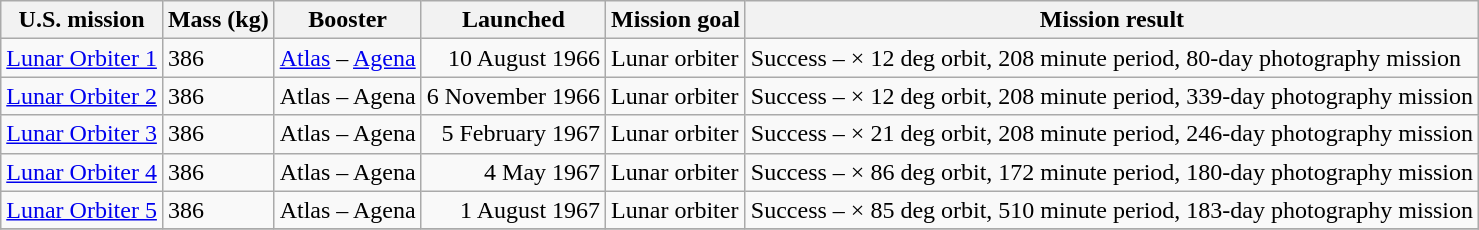<table class="wikitable" style=" background: #f9f9f9; border-collapse: collapse;">
<tr>
<th align=left>U.S. mission</th>
<th align=center>Mass (kg)</th>
<th align=center>Booster</th>
<th align=center>Launched</th>
<th align=center>Mission goal</th>
<th align=center>Mission result</th>
</tr>
<tr>
<td><a href='#'>Lunar Orbiter 1</a></td>
<td>386</td>
<td><a href='#'>Atlas</a> – <a href='#'>Agena</a></td>
<td align="right">10 August 1966</td>
<td>Lunar orbiter</td>
<td><span>Success</span> –  × 12 deg orbit, 208 minute period, 80-day photography mission</td>
</tr>
<tr>
<td><a href='#'>Lunar Orbiter 2</a></td>
<td>386</td>
<td>Atlas – Agena</td>
<td align="right">6 November 1966</td>
<td>Lunar orbiter</td>
<td><span>Success</span> –  × 12 deg orbit, 208 minute period, 339-day photography mission</td>
</tr>
<tr>
<td><a href='#'>Lunar Orbiter 3</a></td>
<td>386</td>
<td>Atlas – Agena</td>
<td align="right">5 February 1967</td>
<td>Lunar orbiter</td>
<td><span>Success</span> –  × 21 deg orbit, 208 minute period, 246-day photography mission</td>
</tr>
<tr>
<td><a href='#'>Lunar Orbiter 4</a></td>
<td>386</td>
<td>Atlas – Agena</td>
<td align="right">4 May 1967</td>
<td>Lunar orbiter</td>
<td><span>Success</span> –  × 86 deg orbit, 172 minute period, 180-day photography mission</td>
</tr>
<tr>
<td><a href='#'>Lunar Orbiter 5</a></td>
<td>386</td>
<td>Atlas – Agena</td>
<td align="right">1 August 1967</td>
<td>Lunar orbiter</td>
<td><span>Success</span> –  × 85 deg orbit, 510 minute period, 183-day photography mission</td>
</tr>
<tr>
</tr>
</table>
